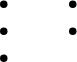<table border="0" cellpadding="2">
<tr valign="top">
<td><br><ul><li> <em></em></li><li></li><li></li></ul></td>
<td><br><ul><li></li><li></li></ul></td>
</tr>
</table>
